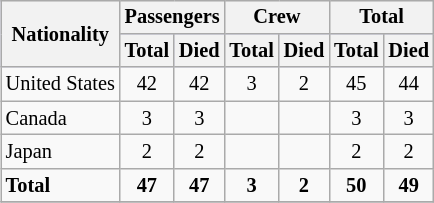<table class="wikitable" style="float:right; font-size:85%;">
<tr style="background:#ccf;">
<th rowspan=2>Nationality</th>
<th colspan=2>Passengers</th>
<th colspan=2>Crew</th>
<th colspan=2>Total</th>
</tr>
<tr style="background:#ccf;">
<th>Total</th>
<th>Died</th>
<th>Total</th>
<th>Died</th>
<th>Total</th>
<th>Died</th>
</tr>
<tr valign=top>
<td>United States</td>
<td style="text-align:center;">42</td>
<td style="text-align:center;">42</td>
<td style="text-align:center;">3</td>
<td style="text-align:center;">2</td>
<td style="text-align:center;">45</td>
<td style="text-align:center;">44</td>
</tr>
<tr valign=top>
<td>Canada</td>
<td style="text-align:center;">3</td>
<td style="text-align:center;">3</td>
<td></td>
<td></td>
<td style="text-align:center;">3</td>
<td style="text-align:center;">3</td>
</tr>
<tr valign=top>
<td>Japan</td>
<td style="text-align:center;">2</td>
<td style="text-align:center;">2</td>
<td></td>
<td></td>
<td style="text-align:center;">2</td>
<td style="text-align:center;">2</td>
</tr>
<tr valign=top>
<td><strong>Total</strong></td>
<td style="text-align:center;"><strong>47</strong></td>
<td style="text-align:center;"><strong>47</strong></td>
<td style="text-align:center;"><strong>3</strong></td>
<td style="text-align:center;"><strong>2</strong></td>
<td style="text-align:center;"><strong>50</strong></td>
<td style="text-align:center;"><strong>49</strong></td>
</tr>
<tr>
</tr>
</table>
